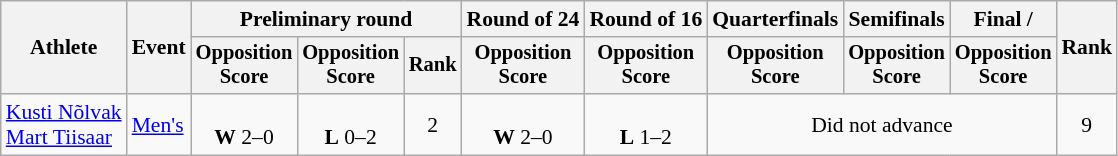<table class=wikitable style=font-size:90%;text-align:center>
<tr>
<th rowspan=2>Athlete</th>
<th rowspan=2>Event</th>
<th colspan=3>Preliminary round</th>
<th>Round of 24</th>
<th>Round of 16</th>
<th>Quarterfinals</th>
<th>Semifinals</th>
<th>Final / </th>
<th rowspan=2>Rank</th>
</tr>
<tr style=font-size:95%>
<th>Opposition<br>Score</th>
<th>Opposition<br>Score</th>
<th>Rank</th>
<th>Opposition<br>Score</th>
<th>Opposition<br>Score</th>
<th>Opposition<br>Score</th>
<th>Opposition<br>Score</th>
<th>Opposition<br>Score</th>
</tr>
<tr>
<td align=left><a href='#'>Kusti Nõlvak</a><br><a href='#'>Mart Tiisaar</a></td>
<td align=left><a href='#'>Men's</a></td>
<td><br><strong>W</strong> 2–0</td>
<td><br><strong>L</strong> 0–2</td>
<td>2</td>
<td><br><strong>W</strong> 2–0</td>
<td><br><strong>L</strong> 1–2</td>
<td colspan=3>Did not advance</td>
<td>9</td>
</tr>
</table>
